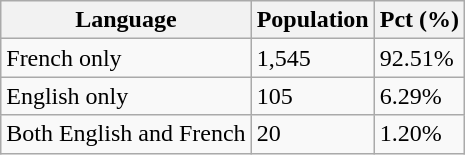<table class="wikitable">
<tr>
<th>Language</th>
<th>Population</th>
<th>Pct (%)</th>
</tr>
<tr>
<td>French only</td>
<td>1,545</td>
<td>92.51%</td>
</tr>
<tr>
<td>English only</td>
<td>105</td>
<td>6.29%</td>
</tr>
<tr>
<td>Both English and French</td>
<td>20</td>
<td>1.20%</td>
</tr>
</table>
